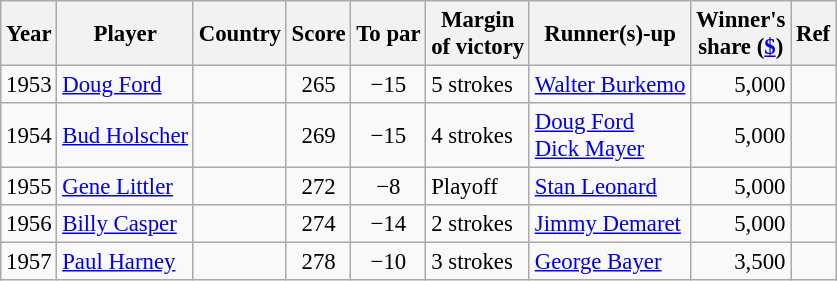<table class="wikitable" style="font-size:95%">
<tr>
<th>Year</th>
<th>Player</th>
<th>Country</th>
<th>Score</th>
<th>To par</th>
<th>Margin<br>of victory</th>
<th>Runner(s)-up</th>
<th>Winner's<br>share (<a href='#'>$</a>)</th>
<th>Ref</th>
</tr>
<tr>
<td>1953</td>
<td><a href='#'>Doug Ford</a></td>
<td></td>
<td align=center>265</td>
<td align=center>−15</td>
<td>5 strokes</td>
<td> <a href='#'>Walter Burkemo</a></td>
<td align=right>5,000</td>
<td></td>
</tr>
<tr>
<td>1954</td>
<td><a href='#'>Bud Holscher</a></td>
<td></td>
<td align=center>269</td>
<td align=center>−15</td>
<td>4 strokes</td>
<td> <a href='#'>Doug Ford</a><br> <a href='#'>Dick Mayer</a></td>
<td align=right>5,000</td>
<td></td>
</tr>
<tr>
<td>1955</td>
<td><a href='#'>Gene Littler</a></td>
<td></td>
<td align=center>272</td>
<td align=center>−8</td>
<td>Playoff</td>
<td> <a href='#'>Stan Leonard</a></td>
<td align=right>5,000</td>
<td></td>
</tr>
<tr>
<td>1956</td>
<td><a href='#'>Billy Casper</a></td>
<td></td>
<td align=center>274</td>
<td align=center>−14</td>
<td>2 strokes</td>
<td> <a href='#'>Jimmy Demaret</a></td>
<td align=right>5,000</td>
<td></td>
</tr>
<tr>
<td>1957</td>
<td><a href='#'>Paul Harney</a></td>
<td></td>
<td align=center>278</td>
<td align=center>−10</td>
<td>3 strokes</td>
<td> <a href='#'>George Bayer</a></td>
<td align=right>3,500</td>
<td></td>
</tr>
</table>
